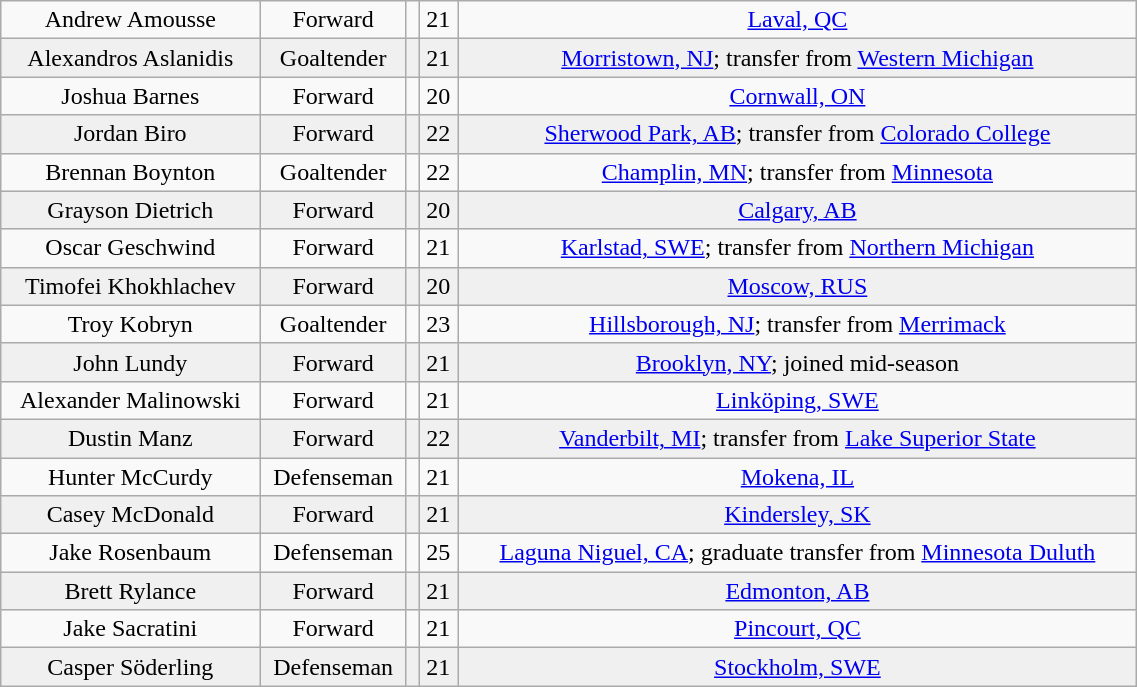<table class="wikitable" width="60%">
<tr align="center" bgcolor="">
<td>Andrew Amousse</td>
<td>Forward</td>
<td></td>
<td>21</td>
<td><a href='#'>Laval, QC</a></td>
</tr>
<tr align="center" bgcolor="f0f0f0">
<td>Alexandros Aslanidis</td>
<td>Goaltender</td>
<td></td>
<td>21</td>
<td><a href='#'>Morristown, NJ</a>; transfer from <a href='#'>Western Michigan</a></td>
</tr>
<tr align="center" bgcolor="">
<td>Joshua Barnes</td>
<td>Forward</td>
<td></td>
<td>20</td>
<td><a href='#'>Cornwall, ON</a></td>
</tr>
<tr align="center" bgcolor="f0f0f0">
<td>Jordan Biro</td>
<td>Forward</td>
<td></td>
<td>22</td>
<td><a href='#'>Sherwood Park, AB</a>; transfer from <a href='#'>Colorado College</a></td>
</tr>
<tr align="center" bgcolor="">
<td>Brennan Boynton</td>
<td>Goaltender</td>
<td></td>
<td>22</td>
<td><a href='#'>Champlin, MN</a>; transfer from <a href='#'>Minnesota</a></td>
</tr>
<tr align="center" bgcolor="f0f0f0">
<td>Grayson Dietrich</td>
<td>Forward</td>
<td></td>
<td>20</td>
<td><a href='#'>Calgary, AB</a></td>
</tr>
<tr align="center" bgcolor="">
<td>Oscar Geschwind</td>
<td>Forward</td>
<td></td>
<td>21</td>
<td><a href='#'>Karlstad, SWE</a>; transfer from <a href='#'>Northern Michigan</a></td>
</tr>
<tr align="center" bgcolor="f0f0f0">
<td>Timofei Khokhlachev</td>
<td>Forward</td>
<td></td>
<td>20</td>
<td><a href='#'>Moscow, RUS</a></td>
</tr>
<tr align="center" bgcolor="">
<td>Troy Kobryn</td>
<td>Goaltender</td>
<td></td>
<td>23</td>
<td><a href='#'>Hillsborough, NJ</a>; transfer from <a href='#'>Merrimack</a></td>
</tr>
<tr align="center" bgcolor="f0f0f0">
<td>John Lundy</td>
<td>Forward</td>
<td></td>
<td>21</td>
<td><a href='#'>Brooklyn, NY</a>; joined mid-season</td>
</tr>
<tr align="center" bgcolor="">
<td>Alexander Malinowski</td>
<td>Forward</td>
<td></td>
<td>21</td>
<td><a href='#'>Linköping, SWE</a></td>
</tr>
<tr align="center" bgcolor="f0f0f0">
<td>Dustin Manz</td>
<td>Forward</td>
<td></td>
<td>22</td>
<td><a href='#'>Vanderbilt, MI</a>; transfer from <a href='#'>Lake Superior State</a></td>
</tr>
<tr align="center" bgcolor="">
<td>Hunter McCurdy</td>
<td>Defenseman</td>
<td></td>
<td>21</td>
<td><a href='#'>Mokena, IL</a></td>
</tr>
<tr align="center" bgcolor="f0f0f0">
<td>Casey McDonald</td>
<td>Forward</td>
<td></td>
<td>21</td>
<td><a href='#'>Kindersley, SK</a></td>
</tr>
<tr align="center" bgcolor="">
<td>Jake Rosenbaum</td>
<td>Defenseman</td>
<td></td>
<td>25</td>
<td><a href='#'>Laguna Niguel, CA</a>; graduate transfer from <a href='#'>Minnesota Duluth</a></td>
</tr>
<tr align="center" bgcolor="f0f0f0">
<td>Brett Rylance</td>
<td>Forward</td>
<td></td>
<td>21</td>
<td><a href='#'>Edmonton, AB</a></td>
</tr>
<tr align="center" bgcolor="">
<td>Jake Sacratini</td>
<td>Forward</td>
<td></td>
<td>21</td>
<td><a href='#'>Pincourt, QC</a></td>
</tr>
<tr align="center" bgcolor="f0f0f0">
<td>Casper Söderling</td>
<td>Defenseman</td>
<td></td>
<td>21</td>
<td><a href='#'>Stockholm, SWE</a></td>
</tr>
</table>
